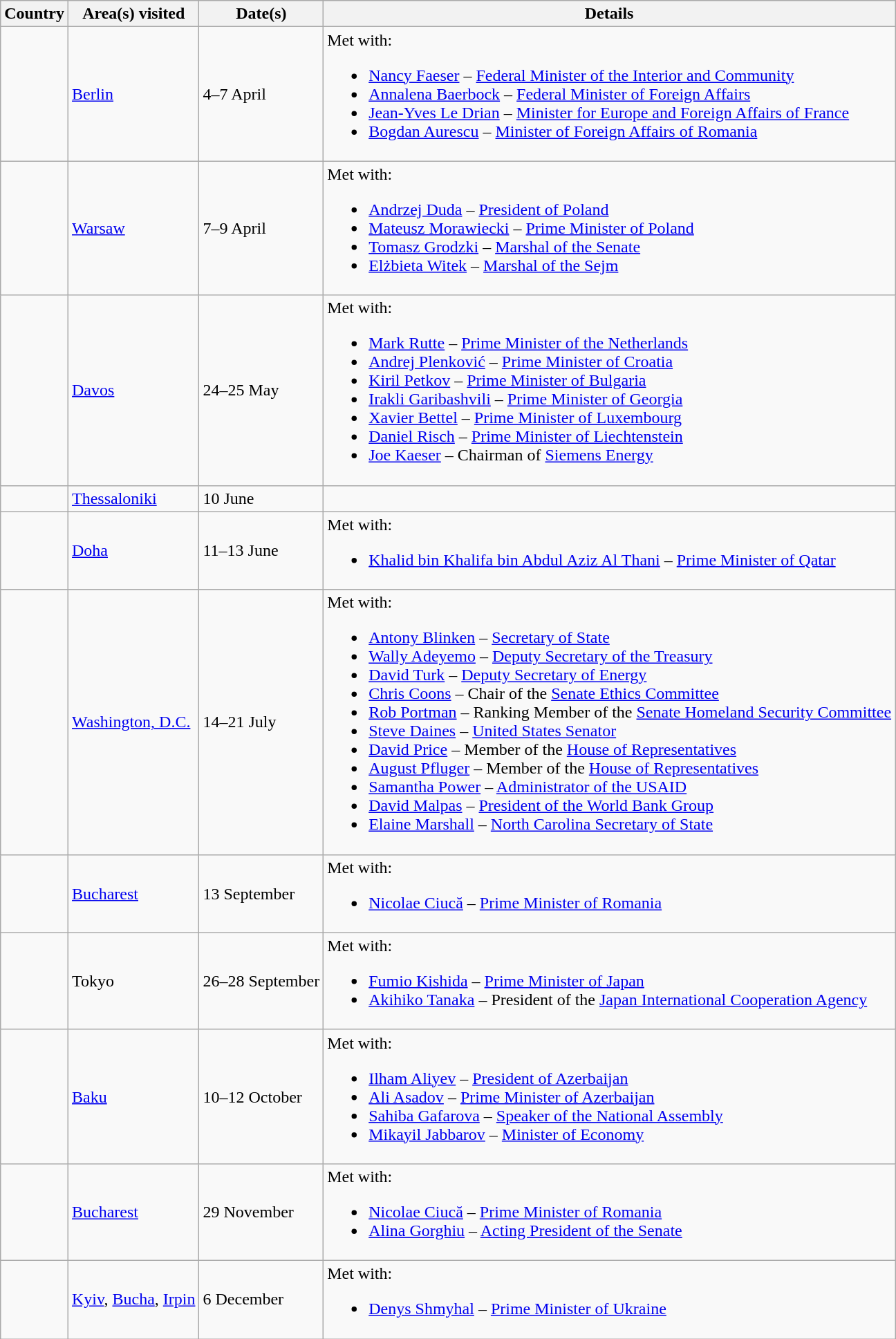<table class="wikitable">
<tr>
<th>Country</th>
<th>Area(s) visited</th>
<th>Date(s)</th>
<th>Details</th>
</tr>
<tr>
<td><strong></strong></td>
<td><a href='#'>Berlin</a></td>
<td>4–7 April</td>
<td>Met with:<br><ul><li><a href='#'>Nancy Faeser</a> – <a href='#'>Federal Minister of the Interior and Community</a></li><li><a href='#'>Annalena Baerbock</a> – <a href='#'>Federal Minister of Foreign Affairs</a></li><li><a href='#'>Jean-Yves Le Drian</a> – <a href='#'>Minister for Europe and Foreign Affairs of France</a></li><li><a href='#'>Bogdan Aurescu</a> – <a href='#'>Minister of Foreign Affairs of Romania</a></li></ul></td>
</tr>
<tr>
<td><strong></strong></td>
<td><a href='#'>Warsaw</a></td>
<td>7–9 April</td>
<td>Met with:<br><ul><li><a href='#'>Andrzej Duda</a> – <a href='#'>President of Poland</a></li><li><a href='#'>Mateusz Morawiecki</a> – <a href='#'>Prime Minister of Poland</a></li><li><a href='#'>Tomasz Grodzki</a> – <a href='#'>Marshal of the Senate</a></li><li><a href='#'>Elżbieta Witek</a> – <a href='#'>Marshal of the Sejm</a></li></ul></td>
</tr>
<tr>
<td><strong></strong></td>
<td><a href='#'>Davos</a></td>
<td>24–25 May</td>
<td>Met with:<br><ul><li><a href='#'>Mark Rutte</a> – <a href='#'>Prime Minister of the Netherlands</a></li><li><a href='#'>Andrej Plenković</a> – <a href='#'>Prime Minister of Croatia</a></li><li><a href='#'>Kiril Petkov</a> – <a href='#'>Prime Minister of Bulgaria</a></li><li><a href='#'>Irakli Garibashvili</a> – <a href='#'>Prime Minister of Georgia</a></li><li><a href='#'>Xavier Bettel</a> – <a href='#'>Prime Minister of Luxembourg</a></li><li><a href='#'>Daniel Risch</a> – <a href='#'>Prime Minister of Liechtenstein</a></li><li><a href='#'>Joe Kaeser</a> – Chairman of <a href='#'>Siemens Energy</a></li></ul></td>
</tr>
<tr>
<td><strong></strong></td>
<td><a href='#'>Thessaloniki</a></td>
<td>10 June</td>
<td></td>
</tr>
<tr>
<td><strong></strong></td>
<td><a href='#'>Doha</a></td>
<td>11–13 June</td>
<td>Met with:<br><ul><li><a href='#'>Khalid bin Khalifa bin Abdul Aziz Al Thani</a> – <a href='#'>Prime Minister of Qatar</a></li></ul></td>
</tr>
<tr>
<td><strong></strong></td>
<td><a href='#'>Washington, D.C.</a></td>
<td>14–21 July</td>
<td>Met with:<br><ul><li><a href='#'>Antony Blinken</a> – <a href='#'>Secretary of State</a></li><li><a href='#'>Wally Adeyemo</a> – <a href='#'>Deputy Secretary of the Treasury</a></li><li><a href='#'>David Turk</a> – <a href='#'>Deputy Secretary of Energy</a></li><li><a href='#'>Chris Coons</a> – Chair of the <a href='#'>Senate Ethics Committee</a></li><li><a href='#'>Rob Portman</a> – Ranking Member of the <a href='#'>Senate Homeland Security Committee</a></li><li><a href='#'>Steve Daines</a> – <a href='#'>United States Senator</a></li><li><a href='#'>David Price</a> – Member of the <a href='#'>House of Representatives</a></li><li><a href='#'>August Pfluger</a> – Member of the <a href='#'>House of Representatives</a></li><li><a href='#'>Samantha Power</a> – <a href='#'>Administrator of the USAID</a></li><li><a href='#'>David Malpas</a> – <a href='#'>President of the World Bank Group</a></li><li><a href='#'>Elaine Marshall</a> – <a href='#'>North Carolina Secretary of State</a></li></ul></td>
</tr>
<tr>
<td><strong></strong></td>
<td><a href='#'>Bucharest</a></td>
<td>13 September</td>
<td>Met with:<br><ul><li><a href='#'>Nicolae Ciucă</a> – <a href='#'>Prime Minister of Romania</a></li></ul></td>
</tr>
<tr>
<td><strong></strong></td>
<td>Tokyo</td>
<td>26–28 September</td>
<td>Met with:<br><ul><li><a href='#'>Fumio Kishida</a> – <a href='#'>Prime Minister of Japan</a></li><li><a href='#'>Akihiko Tanaka</a> – President of the <a href='#'>Japan International Cooperation Agency</a></li></ul></td>
</tr>
<tr>
<td><strong></strong></td>
<td><a href='#'>Baku</a></td>
<td>10–12 October</td>
<td>Met with:<br><ul><li><a href='#'>Ilham Aliyev</a> – <a href='#'>President of Azerbaijan</a></li><li><a href='#'>Ali Asadov</a> – <a href='#'>Prime Minister of Azerbaijan</a></li><li><a href='#'>Sahiba Gafarova</a> – <a href='#'>Speaker of the National Assembly</a></li><li><a href='#'>Mikayil Jabbarov</a> – <a href='#'>Minister of Economу</a></li></ul></td>
</tr>
<tr>
<td><strong></strong></td>
<td><a href='#'>Bucharest</a></td>
<td>29 November</td>
<td>Met with:<br><ul><li><a href='#'>Nicolae Ciucă</a> – <a href='#'>Prime Minister of Romania</a></li><li><a href='#'>Alina Gorghiu</a> – <a href='#'>Acting President of the Senate</a></li></ul></td>
</tr>
<tr>
<td><strong></strong></td>
<td><a href='#'>Kyiv</a>, <a href='#'>Bucha</a>, <a href='#'>Irpin</a></td>
<td>6 December</td>
<td>Met with:<br><ul><li><a href='#'>Denys Shmyhal</a> – <a href='#'>Prime Minister of Ukraine</a></li></ul></td>
</tr>
</table>
